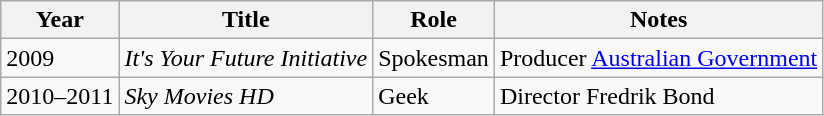<table class="wikitable plainrowheaders sortable">
<tr>
<th scope="col">Year</th>
<th scope="col">Title</th>
<th scope="col">Role</th>
<th scope="col" class="unsortable">Notes</th>
</tr>
<tr>
<td>2009</td>
<td><em>It's Your Future Initiative</em></td>
<td>Spokesman</td>
<td>Producer <a href='#'>Australian Government</a></td>
</tr>
<tr>
<td>2010–2011</td>
<td><em>Sky Movies HD</em></td>
<td>Geek</td>
<td>Director Fredrik Bond</td>
</tr>
</table>
